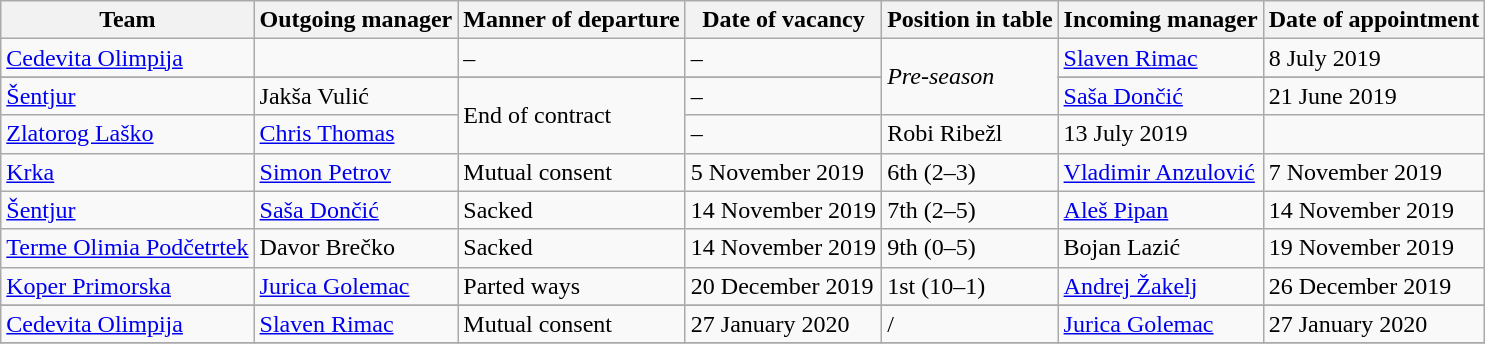<table class="wikitable sortable">
<tr>
<th>Team</th>
<th>Outgoing manager</th>
<th>Manner of departure</th>
<th>Date of vacancy</th>
<th>Position in table</th>
<th>Incoming manager</th>
<th>Date of appointment</th>
</tr>
<tr>
<td><a href='#'>Cedevita Olimpija</a></td>
<td></td>
<td>–</td>
<td>–</td>
<td rowspan=3><em>Pre-season</em></td>
<td> <a href='#'>Slaven Rimac</a></td>
<td>8 July 2019</td>
</tr>
<tr>
</tr>
<tr>
<td><a href='#'>Šentjur</a></td>
<td> Jakša Vulić</td>
<td rowspan=2>End of contract</td>
<td>–</td>
<td> <a href='#'>Saša Dončić</a></td>
<td>21 June 2019</td>
</tr>
<tr>
<td><a href='#'>Zlatorog Laško</a></td>
<td> <a href='#'>Chris Thomas</a></td>
<td>–</td>
<td> Robi Ribežl</td>
<td>13 July 2019</td>
</tr>
<tr>
<td><a href='#'>Krka</a></td>
<td> <a href='#'>Simon Petrov</a></td>
<td>Mutual consent</td>
<td>5 November 2019 </td>
<td>6th (2–3)</td>
<td> <a href='#'>Vladimir Anzulović</a></td>
<td>7 November 2019</td>
</tr>
<tr>
<td><a href='#'>Šentjur</a></td>
<td> <a href='#'>Saša Dončić</a></td>
<td>Sacked</td>
<td>14 November 2019</td>
<td>7th (2–5)</td>
<td> <a href='#'>Aleš Pipan</a></td>
<td>14 November 2019</td>
</tr>
<tr>
<td><a href='#'>Terme Olimia Podčetrtek</a></td>
<td> Davor Brečko</td>
<td>Sacked</td>
<td>14 November 2019</td>
<td>9th (0–5)</td>
<td> Bojan Lazić</td>
<td>19 November 2019</td>
</tr>
<tr>
<td><a href='#'>Koper Primorska</a></td>
<td> <a href='#'>Jurica Golemac</a></td>
<td>Parted ways</td>
<td>20 December 2019</td>
<td>1st (10–1)</td>
<td> <a href='#'>Andrej Žakelj</a></td>
<td>26 December 2019</td>
</tr>
<tr>
</tr>
<tr>
<td><a href='#'>Cedevita Olimpija</a></td>
<td> <a href='#'>Slaven Rimac</a></td>
<td>Mutual consent</td>
<td>27 January 2020</td>
<td>/</td>
<td> <a href='#'>Jurica Golemac</a></td>
<td>27 January 2020</td>
</tr>
<tr>
</tr>
</table>
